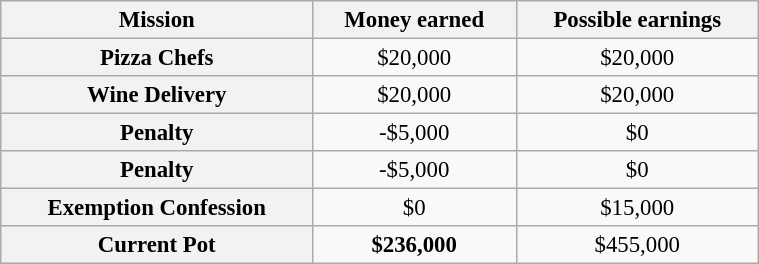<table class="wikitable plainrowheaders floatright" style="font-size: 95%; margin: 10px; text-align: center;" align="right" width="40%">
<tr>
<th scope="col">Mission</th>
<th scope="col">Money earned</th>
<th scope="col">Possible earnings</th>
</tr>
<tr>
<th scope="row">Pizza Chefs</th>
<td>$20,000</td>
<td>$20,000</td>
</tr>
<tr>
<th scope="row">Wine Delivery</th>
<td>$20,000</td>
<td>$20,000</td>
</tr>
<tr>
<th scope="row">Penalty</th>
<td><span>-$5,000</span></td>
<td>$0</td>
</tr>
<tr>
<th scope="row">Penalty</th>
<td><span>-$5,000</span></td>
<td>$0</td>
</tr>
<tr>
<th scope="row">Exemption Confession</th>
<td>$0</td>
<td>$15,000</td>
</tr>
<tr>
<th scope="row"><strong><span>Current Pot</span></strong></th>
<td><strong><span>$236,000</span></strong></td>
<td>$455,000</td>
</tr>
</table>
